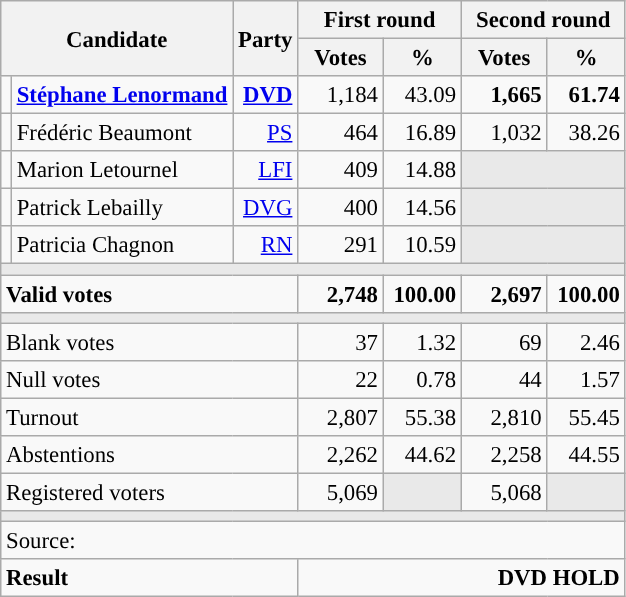<table class="wikitable" style="text-align:right;font-size:95%;">
<tr>
<th colspan="2" rowspan="2">Candidate</th>
<th colspan="1" rowspan="2">Party</th>
<th colspan="2">First round</th>
<th colspan="2">Second round</th>
</tr>
<tr>
<th style="width:50px;">Votes</th>
<th style="width:45px;">%</th>
<th style="width:50px;">Votes</th>
<th style="width:45px;">%</th>
</tr>
<tr>
<td style="color:inherit;background:"></td>
<td style="text-align:left;"><strong><a href='#'>Stéphane Lenormand</a></strong></td>
<td><a href='#'><strong>DVD</strong></a></td>
<td>1,184</td>
<td>43.09</td>
<td><strong>1,665</strong></td>
<td><strong>61.74</strong></td>
</tr>
<tr>
<td style="color:inherit;background:"></td>
<td style="text-align:left;">Frédéric Beaumont</td>
<td><a href='#'>PS</a></td>
<td>464</td>
<td>16.89</td>
<td>1,032</td>
<td>38.26</td>
</tr>
<tr>
<td style="color:inherit;background:"></td>
<td style="text-align:left;">Marion Letournel</td>
<td><a href='#'>LFI</a></td>
<td>409</td>
<td>14.88</td>
<td colspan="2" rowspan="1" style="background:#E9E9E9;"></td>
</tr>
<tr>
<td style="color:inherit;background:"></td>
<td style="text-align:left;">Patrick Lebailly</td>
<td><a href='#'>DVG</a></td>
<td>400</td>
<td>14.56</td>
<td colspan="2" rowspan="1" style="background:#E9E9E9;"></td>
</tr>
<tr>
<td style="color:inherit;background:"></td>
<td style="text-align:left;">Patricia Chagnon</td>
<td><a href='#'>RN</a></td>
<td>291</td>
<td>10.59</td>
<td colspan="2" rowspan="1" style="background:#E9E9E9;"></td>
</tr>
<tr>
<td colspan="7" style="background:#E9E9E9;"></td>
</tr>
<tr style="font-weight:bold;">
<td colspan="3" style="text-align:left;">Valid votes</td>
<td>2,748</td>
<td>100.00</td>
<td>2,697</td>
<td>100.00</td>
</tr>
<tr>
<td colspan="7" style="background:#E9E9E9;"></td>
</tr>
<tr>
<td colspan="3" style="text-align:left;">Blank votes</td>
<td>37</td>
<td>1.32</td>
<td>69</td>
<td>2.46</td>
</tr>
<tr>
<td colspan="3" style="text-align:left;">Null votes</td>
<td>22</td>
<td>0.78</td>
<td>44</td>
<td>1.57</td>
</tr>
<tr>
<td colspan="3" style="text-align:left;">Turnout</td>
<td>2,807</td>
<td>55.38</td>
<td>2,810</td>
<td>55.45</td>
</tr>
<tr>
<td colspan="3" style="text-align:left;">Abstentions</td>
<td>2,262</td>
<td>44.62</td>
<td>2,258</td>
<td>44.55</td>
</tr>
<tr>
<td colspan="3" style="text-align:left;">Registered voters</td>
<td>5,069</td>
<td style="background:#E9E9E9;"></td>
<td>5,068</td>
<td style="background:#E9E9E9;"></td>
</tr>
<tr>
<td colspan="7" style="background:#E9E9E9;"></td>
</tr>
<tr>
<td colspan="7" style="text-align:left;">Source: </td>
</tr>
<tr style="font-weight:bold">
<td colspan="3" style="text-align:left;">Result</td>
<td colspan="4" style="background-color:">DVD HOLD</td>
</tr>
</table>
